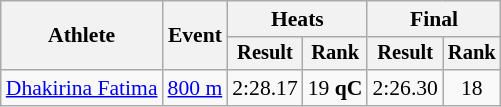<table class="wikitable" style="font-size:90%">
<tr>
<th rowspan=2>Athlete</th>
<th rowspan=2>Event</th>
<th colspan=2>Heats</th>
<th colspan=2>Final</th>
</tr>
<tr style="font-size:95%">
<th>Result</th>
<th>Rank</th>
<th>Result</th>
<th>Rank</th>
</tr>
<tr align=center>
<td align=left><a href='#'>Dhakirina Fatima</a></td>
<td align=left><a href='#'>800 m</a></td>
<td>2:28.17</td>
<td>19 <strong>qC</strong></td>
<td>2:26.30</td>
<td>18</td>
</tr>
</table>
